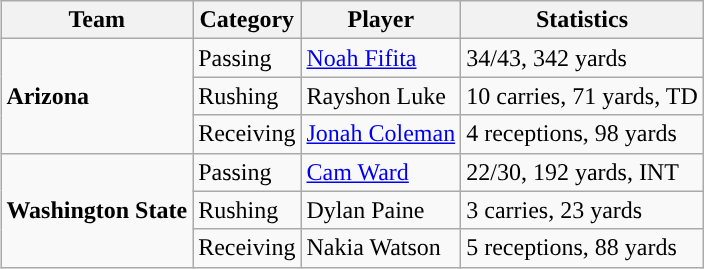<table class="wikitable" style="float: right;">
<tr>
<th>Team</th>
<th>Category</th>
<th>Player</th>
<th>Statistics</th>
</tr>
<tr>
<td rowspan=3><strong>Arizona</strong></td>
<td>Passing</td>
<td><a href='#'>Noah Fifita</a></td>
<td>34/43, 342 yards</td>
</tr>
<tr>
<td>Rushing</td>
<td>Rayshon Luke</td>
<td>10 carries, 71 yards, TD</td>
</tr>
<tr>
<td>Receiving</td>
<td><a href='#'>Jonah Coleman</a></td>
<td>4 receptions, 98 yards</td>
</tr>
<tr>
<td rowspan=3><strong>Washington State</strong></td>
<td>Passing</td>
<td><a href='#'>Cam Ward</a></td>
<td>22/30, 192 yards, INT</td>
</tr>
<tr>
<td>Rushing</td>
<td>Dylan Paine</td>
<td>3 carries, 23 yards</td>
</tr>
<tr>
<td>Receiving</td>
<td>Nakia Watson</td>
<td>5 receptions, 88 yards</td>
</tr>
</table>
